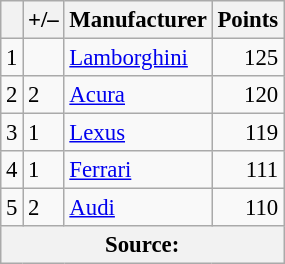<table class="wikitable" style="font-size: 95%;">
<tr>
<th scope="col"></th>
<th scope="col">+/–</th>
<th scope="col">Manufacturer</th>
<th scope="col">Points</th>
</tr>
<tr>
<td align=center>1</td>
<td align="left"></td>
<td> <a href='#'>Lamborghini</a></td>
<td align=right>125</td>
</tr>
<tr>
<td align=center>2</td>
<td align="left"> 2</td>
<td> <a href='#'>Acura</a></td>
<td align=right>120</td>
</tr>
<tr>
<td align=center>3</td>
<td align="left"> 1</td>
<td> <a href='#'>Lexus</a></td>
<td align=right>119</td>
</tr>
<tr>
<td align=center>4</td>
<td align="left"> 1</td>
<td> <a href='#'>Ferrari</a></td>
<td align=right>111</td>
</tr>
<tr>
<td align=center>5</td>
<td align="left"> 2</td>
<td> <a href='#'>Audi</a></td>
<td align=right>110</td>
</tr>
<tr>
<th colspan=5>Source:</th>
</tr>
</table>
